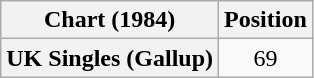<table class="wikitable plainrowheaders">
<tr>
<th>Chart (1984)</th>
<th>Position</th>
</tr>
<tr>
<th scope="row">UK Singles (Gallup)</th>
<td align="center">69</td>
</tr>
</table>
